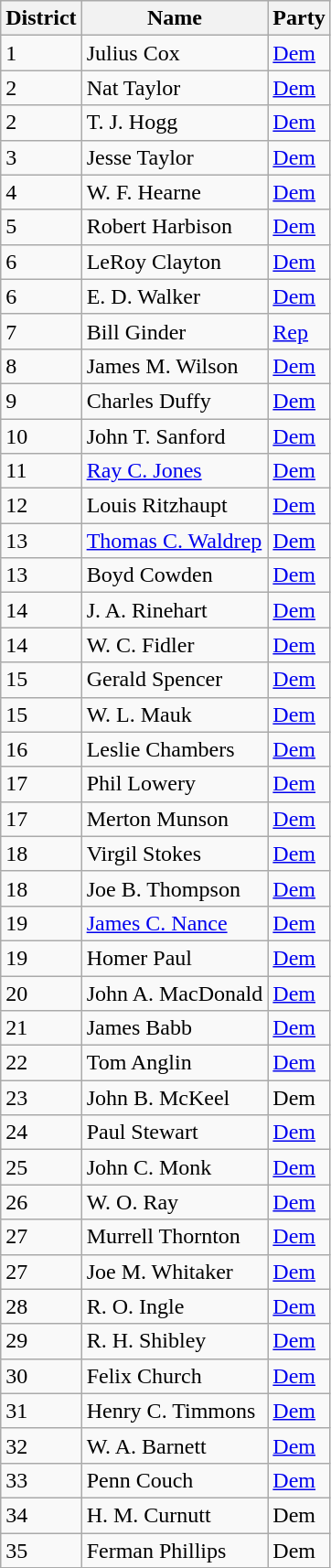<table class="wikitable sortable">
<tr>
<th>District</th>
<th>Name</th>
<th>Party</th>
</tr>
<tr>
<td>1</td>
<td>Julius Cox</td>
<td><a href='#'>Dem</a></td>
</tr>
<tr>
<td>2</td>
<td>Nat Taylor</td>
<td><a href='#'>Dem</a></td>
</tr>
<tr>
<td>2</td>
<td>T. J. Hogg</td>
<td><a href='#'>Dem</a></td>
</tr>
<tr>
<td>3</td>
<td>Jesse Taylor</td>
<td><a href='#'>Dem</a></td>
</tr>
<tr>
<td>4</td>
<td>W. F. Hearne</td>
<td><a href='#'>Dem</a></td>
</tr>
<tr>
<td>5</td>
<td>Robert Harbison</td>
<td><a href='#'>Dem</a></td>
</tr>
<tr>
<td>6</td>
<td>LeRoy Clayton</td>
<td><a href='#'>Dem</a></td>
</tr>
<tr>
<td>6</td>
<td>E. D. Walker</td>
<td><a href='#'>Dem</a></td>
</tr>
<tr>
<td>7</td>
<td>Bill Ginder</td>
<td><a href='#'>Rep</a></td>
</tr>
<tr>
<td>8</td>
<td>James M. Wilson</td>
<td><a href='#'>Dem</a></td>
</tr>
<tr>
<td>9</td>
<td>Charles Duffy</td>
<td><a href='#'>Dem</a></td>
</tr>
<tr>
<td>10</td>
<td>John T. Sanford</td>
<td><a href='#'>Dem</a></td>
</tr>
<tr>
<td>11</td>
<td><a href='#'>Ray C. Jones</a></td>
<td><a href='#'>Dem</a></td>
</tr>
<tr>
<td>12</td>
<td>Louis Ritzhaupt</td>
<td><a href='#'>Dem</a></td>
</tr>
<tr>
<td>13</td>
<td><a href='#'>Thomas C. Waldrep</a></td>
<td><a href='#'>Dem</a></td>
</tr>
<tr>
<td>13</td>
<td>Boyd Cowden</td>
<td><a href='#'>Dem</a></td>
</tr>
<tr>
<td>14</td>
<td>J. A. Rinehart</td>
<td><a href='#'>Dem</a></td>
</tr>
<tr>
<td>14</td>
<td>W. C. Fidler</td>
<td><a href='#'>Dem</a></td>
</tr>
<tr>
<td>15</td>
<td>Gerald Spencer</td>
<td><a href='#'>Dem</a></td>
</tr>
<tr>
<td>15</td>
<td>W. L. Mauk</td>
<td><a href='#'>Dem</a></td>
</tr>
<tr>
<td>16</td>
<td>Leslie Chambers</td>
<td><a href='#'>Dem</a></td>
</tr>
<tr>
<td>17</td>
<td>Phil Lowery</td>
<td><a href='#'>Dem</a></td>
</tr>
<tr>
<td>17</td>
<td>Merton Munson</td>
<td><a href='#'>Dem</a></td>
</tr>
<tr>
<td>18</td>
<td>Virgil Stokes</td>
<td><a href='#'>Dem</a></td>
</tr>
<tr>
<td>18</td>
<td>Joe B. Thompson</td>
<td><a href='#'>Dem</a></td>
</tr>
<tr>
<td>19</td>
<td><a href='#'>James C. Nance</a></td>
<td><a href='#'>Dem</a></td>
</tr>
<tr>
<td>19</td>
<td>Homer Paul</td>
<td><a href='#'>Dem</a></td>
</tr>
<tr>
<td>20</td>
<td>John A. MacDonald</td>
<td><a href='#'>Dem</a></td>
</tr>
<tr>
<td>21</td>
<td>James Babb</td>
<td><a href='#'>Dem</a></td>
</tr>
<tr>
<td>22</td>
<td>Tom Anglin</td>
<td><a href='#'>Dem</a></td>
</tr>
<tr>
<td>23</td>
<td>John B. McKeel</td>
<td>Dem</td>
</tr>
<tr>
<td>24</td>
<td>Paul Stewart</td>
<td><a href='#'>Dem</a></td>
</tr>
<tr>
<td>25</td>
<td>John C. Monk</td>
<td><a href='#'>Dem</a></td>
</tr>
<tr>
<td>26</td>
<td>W. O. Ray</td>
<td><a href='#'>Dem</a></td>
</tr>
<tr>
<td>27</td>
<td>Murrell Thornton</td>
<td><a href='#'>Dem</a></td>
</tr>
<tr>
<td>27</td>
<td>Joe M. Whitaker</td>
<td><a href='#'>Dem</a></td>
</tr>
<tr>
<td>28</td>
<td>R. O. Ingle</td>
<td><a href='#'>Dem</a></td>
</tr>
<tr>
<td>29</td>
<td>R. H. Shibley</td>
<td><a href='#'>Dem</a></td>
</tr>
<tr>
<td>30</td>
<td>Felix Church</td>
<td><a href='#'>Dem</a></td>
</tr>
<tr>
<td>31</td>
<td>Henry C. Timmons</td>
<td><a href='#'>Dem</a></td>
</tr>
<tr>
<td>32</td>
<td>W. A. Barnett</td>
<td><a href='#'>Dem</a></td>
</tr>
<tr>
<td>33</td>
<td>Penn Couch</td>
<td><a href='#'>Dem</a></td>
</tr>
<tr>
<td>34</td>
<td>H. M. Curnutt</td>
<td>Dem</td>
</tr>
<tr>
<td>35</td>
<td>Ferman Phillips</td>
<td>Dem</td>
</tr>
</table>
